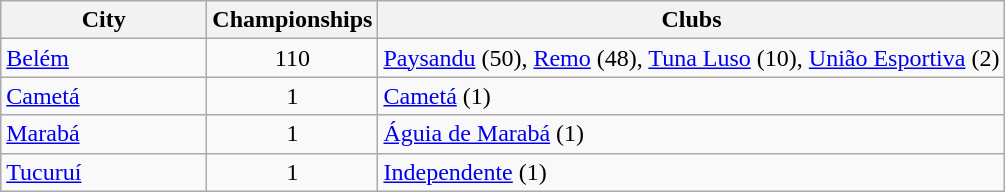<table class="wikitable">
<tr>
<th style="width:130px">City</th>
<th>Championships</th>
<th>Clubs</th>
</tr>
<tr>
<td> <a href='#'>Belém</a></td>
<td align="center">110</td>
<td><a href='#'>Paysandu</a> (50), <a href='#'>Remo</a> (48), <a href='#'>Tuna Luso</a> (10), <a href='#'>União Esportiva</a> (2)</td>
</tr>
<tr>
<td> <a href='#'>Cametá</a></td>
<td align="center">1</td>
<td><a href='#'>Cametá</a> (1)</td>
</tr>
<tr>
<td> <a href='#'>Marabá</a></td>
<td align="center">1</td>
<td><a href='#'>Águia de Marabá</a> (1)</td>
</tr>
<tr>
<td> <a href='#'>Tucuruí</a></td>
<td align="center">1</td>
<td><a href='#'>Independente</a> (1)</td>
</tr>
</table>
